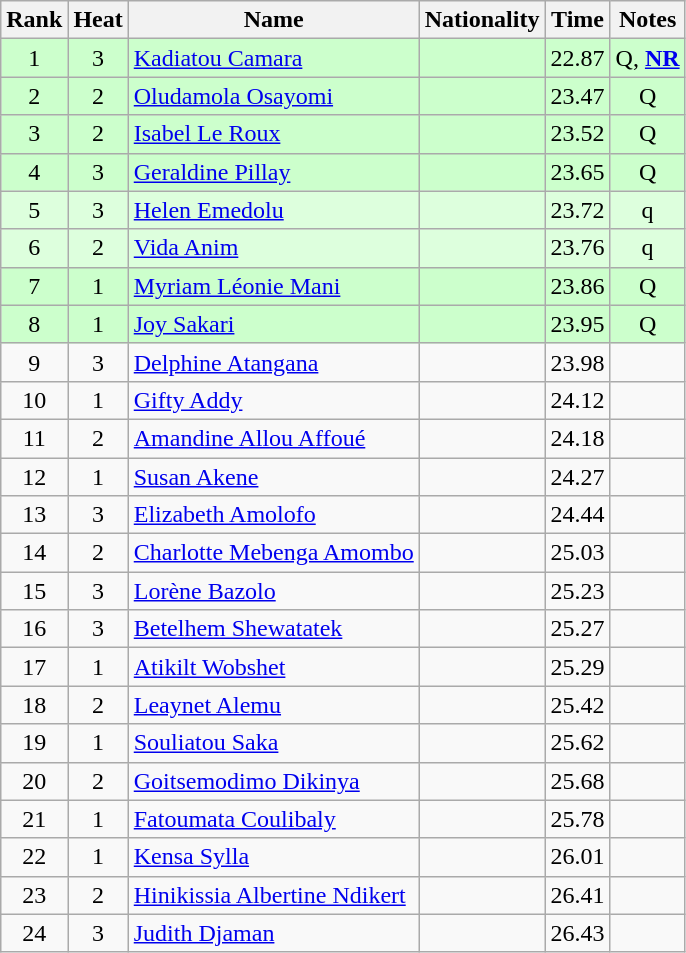<table class="wikitable sortable" style="text-align:center">
<tr>
<th>Rank</th>
<th>Heat</th>
<th>Name</th>
<th>Nationality</th>
<th>Time</th>
<th>Notes</th>
</tr>
<tr bgcolor=ccffcc>
<td>1</td>
<td>3</td>
<td align=left><a href='#'>Kadiatou Camara</a></td>
<td align=left></td>
<td>22.87</td>
<td>Q, <strong><a href='#'>NR</a></strong></td>
</tr>
<tr bgcolor=ccffcc>
<td>2</td>
<td>2</td>
<td align=left><a href='#'>Oludamola Osayomi</a></td>
<td align=left></td>
<td>23.47</td>
<td>Q</td>
</tr>
<tr bgcolor=ccffcc>
<td>3</td>
<td>2</td>
<td align=left><a href='#'>Isabel Le Roux</a></td>
<td align=left></td>
<td>23.52</td>
<td>Q</td>
</tr>
<tr bgcolor=ccffcc>
<td>4</td>
<td>3</td>
<td align=left><a href='#'>Geraldine Pillay</a></td>
<td align=left></td>
<td>23.65</td>
<td>Q</td>
</tr>
<tr bgcolor=ddffdd>
<td>5</td>
<td>3</td>
<td align=left><a href='#'>Helen Emedolu</a></td>
<td align=left></td>
<td>23.72</td>
<td>q</td>
</tr>
<tr bgcolor=ddffdd>
<td>6</td>
<td>2</td>
<td align=left><a href='#'>Vida Anim</a></td>
<td align=left></td>
<td>23.76</td>
<td>q</td>
</tr>
<tr bgcolor=ccffcc>
<td>7</td>
<td>1</td>
<td align=left><a href='#'>Myriam Léonie Mani</a></td>
<td align=left></td>
<td>23.86</td>
<td>Q</td>
</tr>
<tr bgcolor=ccffcc>
<td>8</td>
<td>1</td>
<td align=left><a href='#'>Joy Sakari</a></td>
<td align=left></td>
<td>23.95</td>
<td>Q</td>
</tr>
<tr>
<td>9</td>
<td>3</td>
<td align=left><a href='#'>Delphine Atangana</a></td>
<td align=left></td>
<td>23.98</td>
<td></td>
</tr>
<tr>
<td>10</td>
<td>1</td>
<td align=left><a href='#'>Gifty Addy</a></td>
<td align=left></td>
<td>24.12</td>
<td></td>
</tr>
<tr>
<td>11</td>
<td>2</td>
<td align=left><a href='#'>Amandine Allou Affoué</a></td>
<td align=left></td>
<td>24.18</td>
<td></td>
</tr>
<tr>
<td>12</td>
<td>1</td>
<td align=left><a href='#'>Susan Akene</a></td>
<td align=left></td>
<td>24.27</td>
<td></td>
</tr>
<tr>
<td>13</td>
<td>3</td>
<td align=left><a href='#'>Elizabeth Amolofo</a></td>
<td align=left></td>
<td>24.44</td>
<td></td>
</tr>
<tr>
<td>14</td>
<td>2</td>
<td align=left><a href='#'>Charlotte Mebenga Amombo</a></td>
<td align=left></td>
<td>25.03</td>
<td></td>
</tr>
<tr>
<td>15</td>
<td>3</td>
<td align=left><a href='#'>Lorène Bazolo</a></td>
<td align=left></td>
<td>25.23</td>
<td></td>
</tr>
<tr>
<td>16</td>
<td>3</td>
<td align=left><a href='#'>Betelhem Shewatatek</a></td>
<td align=left></td>
<td>25.27</td>
<td></td>
</tr>
<tr>
<td>17</td>
<td>1</td>
<td align=left><a href='#'>Atikilt Wobshet</a></td>
<td align=left></td>
<td>25.29</td>
<td></td>
</tr>
<tr>
<td>18</td>
<td>2</td>
<td align=left><a href='#'>Leaynet Alemu</a></td>
<td align=left></td>
<td>25.42</td>
<td></td>
</tr>
<tr>
<td>19</td>
<td>1</td>
<td align=left><a href='#'>Souliatou Saka</a></td>
<td align=left></td>
<td>25.62</td>
<td></td>
</tr>
<tr>
<td>20</td>
<td>2</td>
<td align=left><a href='#'>Goitsemodimo Dikinya</a></td>
<td align=left></td>
<td>25.68</td>
<td></td>
</tr>
<tr>
<td>21</td>
<td>1</td>
<td align=left><a href='#'>Fatoumata Coulibaly</a></td>
<td align=left></td>
<td>25.78</td>
<td></td>
</tr>
<tr>
<td>22</td>
<td>1</td>
<td align=left><a href='#'>Kensa Sylla</a></td>
<td align=left></td>
<td>26.01</td>
<td></td>
</tr>
<tr>
<td>23</td>
<td>2</td>
<td align=left><a href='#'>Hinikissia Albertine Ndikert</a></td>
<td align=left></td>
<td>26.41</td>
<td></td>
</tr>
<tr>
<td>24</td>
<td>3</td>
<td align=left><a href='#'>Judith Djaman</a></td>
<td align=left></td>
<td>26.43</td>
<td></td>
</tr>
</table>
